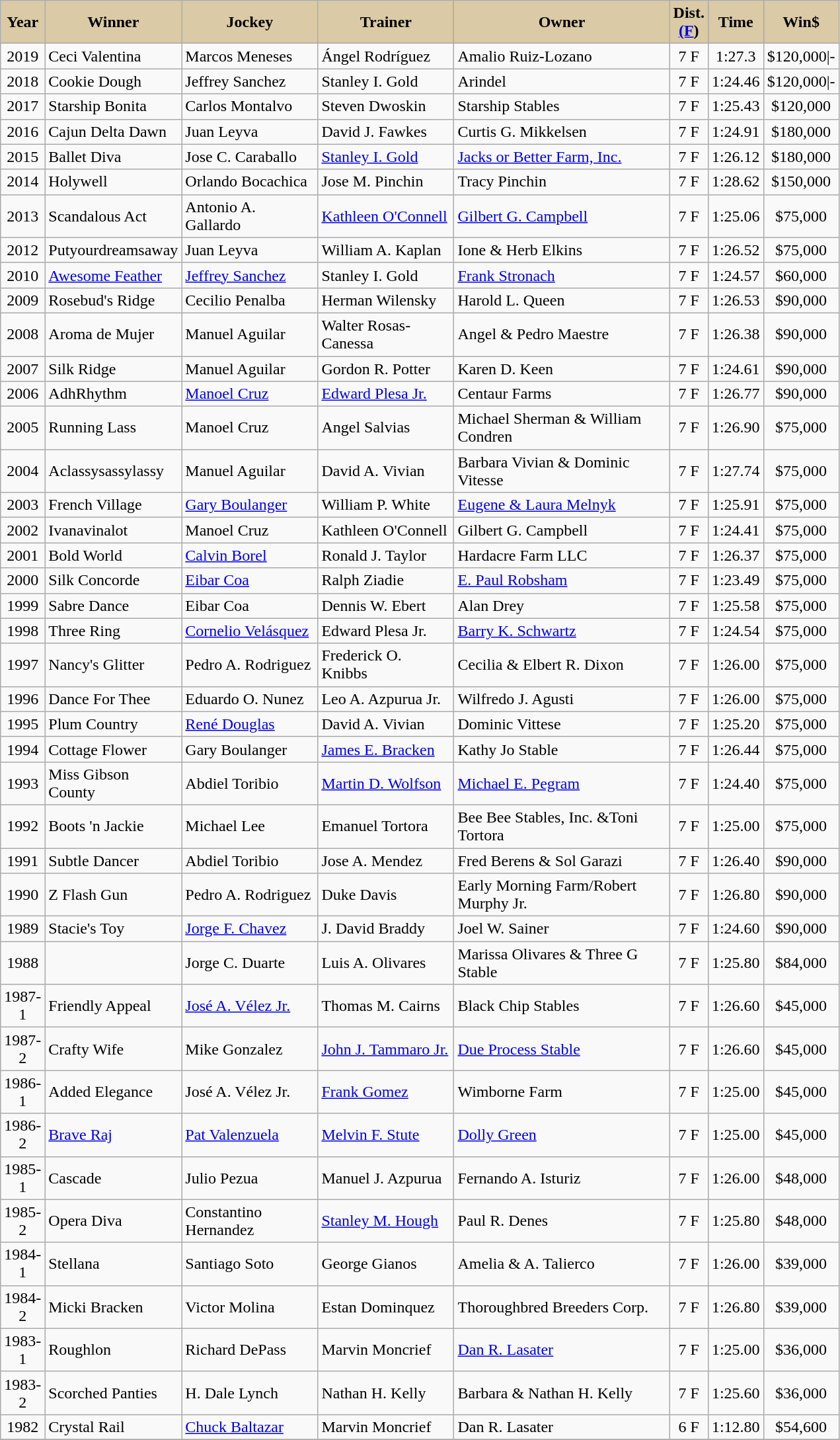<table class="wikitable sortable">
<tr>
<th style="background-color:#DACAA5; width:35px">Year<br></th>
<th style="background-color:#DACAA5; width:115px">Winner<br></th>
<th style="background-color:#DACAA5; width:130px">Jockey<br></th>
<th style="background-color:#DACAA5; width:130px">Trainer<br></th>
<th style="background-color:#DACAA5; width:210px">Owner<br></th>
<th style="background-color:#DACAA5; width:25px">Dist. <a href='#'>(F</a>) <br></th>
<th style="background-color:#DACAA5; width:25px">Time <br></th>
<th style="background-color:#DACAA5; width:25px">Win$ <br></th>
</tr>
<tr>
<td align=center>2019</td>
<td>Ceci Valentina</td>
<td>Marcos Meneses</td>
<td>Ángel Rodríguez</td>
<td>Amalio Ruiz-Lozano</td>
<td align=center>7 F</td>
<td align=center>1:27.3</td>
<td align=center>$120,000|-</td>
</tr>
<tr>
<td align=center>2018</td>
<td>Cookie Dough</td>
<td>Jeffrey Sanchez</td>
<td>Stanley I. Gold</td>
<td>Arindel</td>
<td align=center>7 F</td>
<td align=center>1:24.46</td>
<td align=center>$120,000|-</td>
</tr>
<tr>
<td align=center>2017</td>
<td>Starship Bonita</td>
<td>Carlos Montalvo</td>
<td>Steven Dwoskin</td>
<td>Starship Stables</td>
<td align=center>7 F</td>
<td align=center>1:25.43</td>
<td align=center>$120,000</td>
</tr>
<tr>
<td align=center>2016</td>
<td>Cajun Delta Dawn</td>
<td>Juan Leyva</td>
<td>David J. Fawkes</td>
<td>Curtis G. Mikkelsen</td>
<td align=center>7 F</td>
<td align=center>1:24.91</td>
<td align=center>$180,000</td>
</tr>
<tr>
<td align=center>2015</td>
<td>Ballet Diva</td>
<td>Jose C. Caraballo</td>
<td><a href='#'>Stanley I. Gold</a></td>
<td><a href='#'>Jacks or Better Farm, Inc.</a></td>
<td align=center>7 F</td>
<td align=center>1:26.12</td>
<td align=center>$180,000</td>
</tr>
<tr>
<td align=center>2014</td>
<td>Holywell</td>
<td>Orlando Bocachica</td>
<td>Jose M. Pinchin</td>
<td>Tracy Pinchin</td>
<td align=center>7 F</td>
<td align=center>1:28.62</td>
<td align=center>$150,000</td>
</tr>
<tr>
<td align=center>2013</td>
<td>Scandalous Act</td>
<td>Antonio A. Gallardo</td>
<td><a href='#'>Kathleen O'Connell</a></td>
<td><a href='#'>Gilbert G. Campbell</a></td>
<td align=center>7 F</td>
<td align=center>1:25.06</td>
<td align=center>$75,000</td>
</tr>
<tr>
<td align=center>2012</td>
<td>Putyourdreamsaway</td>
<td>Juan Leyva</td>
<td>William A. Kaplan</td>
<td>Ione & Herb Elkins</td>
<td align=center>7 F</td>
<td align=center>1:26.52</td>
<td align=center>$75,000</td>
</tr>
<tr>
<td align=center>2010</td>
<td><a href='#'>Awesome Feather</a></td>
<td><a href='#'>Jeffrey Sanchez</a></td>
<td>Stanley I. Gold</td>
<td><a href='#'>Frank Stronach</a></td>
<td align=center>7 F</td>
<td align=center>1:24.57</td>
<td align=center>$60,000</td>
</tr>
<tr>
<td align=center>2009</td>
<td>Rosebud's Ridge</td>
<td>Cecilio Penalba</td>
<td>Herman Wilensky</td>
<td>Harold L. Queen</td>
<td align=center>7 F</td>
<td align=center>1:26.53</td>
<td align=center>$90,000</td>
</tr>
<tr>
<td align=center>2008</td>
<td>Aroma de Mujer</td>
<td>Manuel Aguilar</td>
<td>Walter Rosas-Canessa</td>
<td>Angel & Pedro Maestre</td>
<td align=center>7 F</td>
<td align=center>1:26.38</td>
<td align=center>$90,000</td>
</tr>
<tr>
<td align=center>2007</td>
<td>Silk Ridge</td>
<td>Manuel Aguilar</td>
<td>Gordon R. Potter</td>
<td>Karen D. Keen</td>
<td align=center>7 F</td>
<td align=center>1:24.61</td>
<td align=center>$90,000</td>
</tr>
<tr>
<td align=center>2006</td>
<td>AdhRhythm</td>
<td><a href='#'>Manoel Cruz</a></td>
<td><a href='#'>Edward Plesa Jr.</a></td>
<td>Centaur Farms</td>
<td align=center>7 F</td>
<td align=center>1:26.77</td>
<td align=center>$90,000</td>
</tr>
<tr>
<td align=center>2005</td>
<td>Running Lass</td>
<td>Manoel Cruz</td>
<td>Angel Salvias</td>
<td>Michael Sherman & William Condren</td>
<td align=center>7 F</td>
<td align=center>1:26.90</td>
<td align=center>$75,000</td>
</tr>
<tr>
<td align=center>2004</td>
<td>Aclassysassylassy</td>
<td>Manuel Aguilar</td>
<td>David A. Vivian</td>
<td>Barbara Vivian & Dominic Vitesse</td>
<td align=center>7 F</td>
<td align=center>1:27.74</td>
<td align=center>$75,000</td>
</tr>
<tr>
<td align=center>2003</td>
<td>French Village</td>
<td><a href='#'>Gary Boulanger</a></td>
<td>William P. White</td>
<td><a href='#'>Eugene & Laura Melnyk</a></td>
<td align=center>7 F</td>
<td align=center>1:25.91</td>
<td align=center>$75,000</td>
</tr>
<tr>
<td align=center>2002</td>
<td>Ivanavinalot</td>
<td>Manoel Cruz</td>
<td>Kathleen O'Connell</td>
<td>Gilbert G. Campbell</td>
<td align=center>7 F</td>
<td align=center>1:24.41</td>
<td align=center>$75,000</td>
</tr>
<tr>
<td align=center>2001</td>
<td>Bold World</td>
<td><a href='#'>Calvin Borel</a></td>
<td>Ronald J. Taylor</td>
<td>Hardacre Farm LLC</td>
<td align=center>7 F</td>
<td align=center>1:26.37</td>
<td align=center>$75,000</td>
</tr>
<tr>
<td align=center>2000</td>
<td>Silk Concorde</td>
<td><a href='#'>Eibar Coa</a></td>
<td>Ralph Ziadie</td>
<td><a href='#'>E. Paul Robsham</a></td>
<td align=center>7 F</td>
<td align=center>1:23.49</td>
<td align=center>$75,000</td>
</tr>
<tr>
<td align=center>1999</td>
<td>Sabre Dance</td>
<td>Eibar Coa</td>
<td>Dennis W. Ebert</td>
<td>Alan Drey</td>
<td align=center>7 F</td>
<td align=center>1:25.58</td>
<td align=center>$75,000</td>
</tr>
<tr>
<td align=center>1998</td>
<td>Three Ring</td>
<td><a href='#'>Cornelio Velásquez</a></td>
<td>Edward Plesa Jr.</td>
<td><a href='#'>Barry K. Schwartz</a></td>
<td align=center>7 F</td>
<td align=center>1:24.54</td>
<td align=center>$75,000</td>
</tr>
<tr>
<td align=center>1997</td>
<td>Nancy's Glitter</td>
<td>Pedro A. Rodriguez</td>
<td>Frederick O. Knibbs</td>
<td>Cecilia & Elbert R. Dixon</td>
<td align=center>7 F</td>
<td align=center>1:26.00</td>
<td align=center>$75,000</td>
</tr>
<tr>
<td align=center>1996</td>
<td>Dance For Thee</td>
<td>Eduardo O. Nunez</td>
<td>Leo A. Azpurua Jr.</td>
<td>Wilfredo J. Agusti</td>
<td align=center>7 F</td>
<td align=center>1:26.00</td>
<td align=center>$75,000</td>
</tr>
<tr>
<td align=center>1995</td>
<td>Plum Country</td>
<td><a href='#'>René Douglas</a></td>
<td>David A. Vivian</td>
<td>Dominic Vittese</td>
<td align=center>7 F</td>
<td align=center>1:25.20</td>
<td align=center>$75,000</td>
</tr>
<tr>
<td align=center>1994</td>
<td>Cottage Flower</td>
<td>Gary Boulanger</td>
<td><a href='#'>James E. Bracken</a></td>
<td>Kathy Jo Stable</td>
<td align=center>7 F</td>
<td align=center>1:26.44</td>
<td align=center>$75,000</td>
</tr>
<tr>
<td align=center>1993</td>
<td>Miss Gibson County</td>
<td>Abdiel Toribio</td>
<td><a href='#'>Martin D. Wolfson</a></td>
<td><a href='#'>Michael E. Pegram</a></td>
<td align=center>7 F</td>
<td align=center>1:24.40</td>
<td align=center>$75,000</td>
</tr>
<tr>
<td align=center>1992</td>
<td>Boots 'n Jackie</td>
<td>Michael Lee</td>
<td>Emanuel Tortora</td>
<td>Bee Bee Stables, Inc. &Toni Tortora</td>
<td align=center>7 F</td>
<td align=center>1:25.00</td>
<td align=center>$75,000</td>
</tr>
<tr>
<td align=center>1991</td>
<td>Subtle Dancer</td>
<td>Abdiel Toribio</td>
<td>Jose A. Mendez</td>
<td>Fred Berens & Sol Garazi</td>
<td align=center>7 F</td>
<td align=center>1:26.40</td>
<td align=center>$90,000</td>
</tr>
<tr>
<td align=center>1990</td>
<td>Z Flash Gun</td>
<td>Pedro A. Rodriguez</td>
<td>Duke Davis</td>
<td>Early Morning Farm/Robert Murphy Jr.</td>
<td align=center>7 F</td>
<td align=center>1:26.80</td>
<td align=center>$90,000</td>
</tr>
<tr>
<td align=center>1989</td>
<td>Stacie's Toy</td>
<td><a href='#'>Jorge F. Chavez</a></td>
<td>J. David Braddy</td>
<td>Joel W. Sainer</td>
<td align=center>7 F</td>
<td align=center>1:24.60</td>
<td align=center>$90,000</td>
</tr>
<tr>
<td align=center>1988</td>
<td></td>
<td>Jorge C. Duarte</td>
<td>Luis A. Olivares</td>
<td>Marissa Olivares & Three G Stable</td>
<td align=center>7 F</td>
<td align=center>1:25.80</td>
<td align=center>$84,000</td>
</tr>
<tr>
<td align=center>1987-1</td>
<td>Friendly Appeal</td>
<td><a href='#'>José A. Vélez Jr.</a></td>
<td>Thomas M. Cairns</td>
<td>Black Chip Stables</td>
<td align=center>7 F</td>
<td align=center>1:26.60</td>
<td align=center>$45,000</td>
</tr>
<tr>
<td align=center>1987-2</td>
<td>Crafty Wife</td>
<td>Mike Gonzalez</td>
<td><a href='#'>John J. Tammaro Jr.</a></td>
<td><a href='#'>Due Process Stable</a></td>
<td align=center>7 F</td>
<td align=center>1:26.60</td>
<td align=center>$45,000</td>
</tr>
<tr>
<td align=center>1986-1</td>
<td>Added Elegance</td>
<td>José A. Vélez Jr.</td>
<td><a href='#'>Frank Gomez</a></td>
<td>Wimborne Farm</td>
<td align=center>7 F</td>
<td align=center>1:25.00</td>
<td align=center>$45,000</td>
</tr>
<tr>
<td align=center>1986-2</td>
<td><a href='#'>Brave Raj</a></td>
<td><a href='#'>Pat Valenzuela</a></td>
<td><a href='#'>Melvin F. Stute</a></td>
<td><a href='#'>Dolly Green</a></td>
<td align=center>7 F</td>
<td align=center>1:25.00</td>
<td align=center>$45,000</td>
</tr>
<tr>
<td align=center>1985-1</td>
<td>Cascade</td>
<td>Julio Pezua</td>
<td>Manuel J. Azpurua</td>
<td>Fernando A. Isturiz</td>
<td align=center>7 F</td>
<td align=center>1:26.00</td>
<td align=center>$48,000</td>
</tr>
<tr>
<td align=center>1985-2</td>
<td>Opera Diva</td>
<td>Constantino Hernandez</td>
<td><a href='#'>Stanley M. Hough</a></td>
<td>Paul R. Denes</td>
<td align=center>7 F</td>
<td align=center>1:25.80</td>
<td align=center>$48,000</td>
</tr>
<tr>
<td align=center>1984-1</td>
<td>Stellana</td>
<td>Santiago Soto</td>
<td>George Gianos</td>
<td>Amelia & A. Talierco</td>
<td align=center>7 F</td>
<td align=center>1:26.00</td>
<td align=center>$39,000</td>
</tr>
<tr>
<td align=center>1984-2</td>
<td>Micki Bracken</td>
<td>Victor Molina</td>
<td>Estan Dominquez</td>
<td>Thoroughbred Breeders Corp.</td>
<td align=center>7 F</td>
<td align=center>1:26.80</td>
<td align=center>$39,000</td>
</tr>
<tr>
<td align=center>1983-1</td>
<td>Roughlon</td>
<td>Richard DePass</td>
<td>Marvin Moncrief</td>
<td><a href='#'>Dan R. Lasater</a></td>
<td align=center>7 F</td>
<td align=center>1:25.00</td>
<td align=center>$36,000</td>
</tr>
<tr>
<td align=center>1983-2</td>
<td>Scorched Panties</td>
<td>H. Dale Lynch</td>
<td>Nathan H. Kelly</td>
<td>Barbara & Nathan H. Kelly</td>
<td align=center>7 F</td>
<td align=center>1:25.60</td>
<td align=center>$36,000</td>
</tr>
<tr>
<td align=center>1982</td>
<td>Crystal Rail</td>
<td><a href='#'>Chuck Baltazar</a></td>
<td>Marvin Moncrief</td>
<td>Dan R. Lasater</td>
<td align=center>6 F</td>
<td align=center>1:12.80</td>
<td align=center>$54,600</td>
</tr>
<tr>
</tr>
</table>
